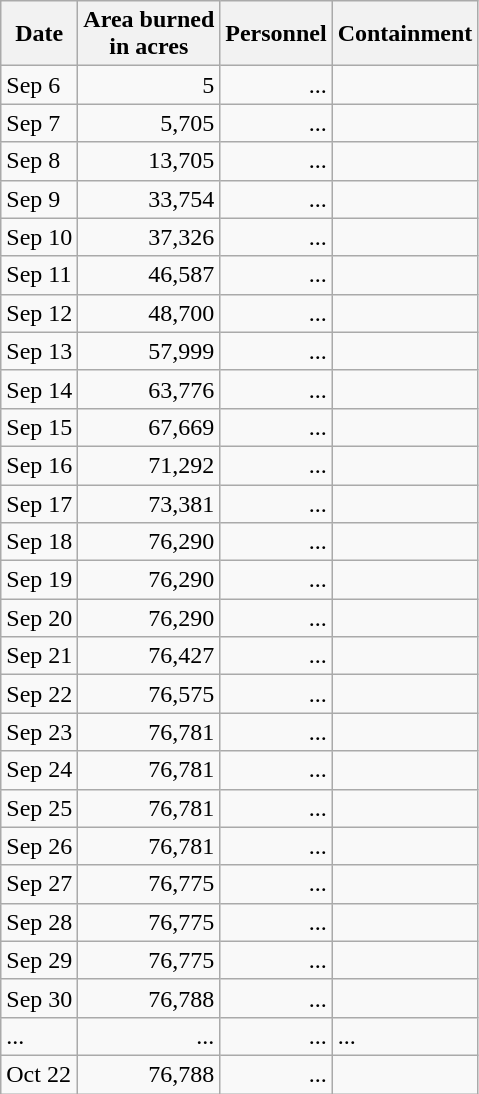<table class="wikitable" style="text-align: right;">
<tr>
<th>Date</th>
<th>Area burned<br>in acres</th>
<th>Personnel</th>
<th>Containment</th>
</tr>
<tr>
<td style="text-align: left;">Sep 6</td>
<td>5</td>
<td>...</td>
<td style="text-align: left;"></td>
</tr>
<tr>
<td style="text-align: left;">Sep 7</td>
<td>5,705</td>
<td>...</td>
<td style="text-align: left;"></td>
</tr>
<tr>
<td style="text-align: left;">Sep 8</td>
<td>13,705</td>
<td>...</td>
<td style="text-align: left;"></td>
</tr>
<tr>
<td style="text-align: left;">Sep 9</td>
<td>33,754</td>
<td>...</td>
<td style="text-align: left;"></td>
</tr>
<tr>
<td style="text-align: left;">Sep 10</td>
<td>37,326</td>
<td>...</td>
<td style="text-align: left;"></td>
</tr>
<tr>
<td style="text-align: left;">Sep 11</td>
<td>46,587</td>
<td>...</td>
<td style="text-align: left;"></td>
</tr>
<tr>
<td style="text-align: left;">Sep 12</td>
<td>48,700</td>
<td>...</td>
<td style="text-align: left;"></td>
</tr>
<tr>
<td style="text-align: left;">Sep 13</td>
<td>57,999</td>
<td>...</td>
<td style="text-align: left;"></td>
</tr>
<tr>
<td style="text-align: left;">Sep 14</td>
<td>63,776</td>
<td>...</td>
<td style="text-align: left;"></td>
</tr>
<tr>
<td style="text-align: left;">Sep 15</td>
<td>67,669</td>
<td>...</td>
<td style="text-align: left;"></td>
</tr>
<tr>
<td style="text-align: left;">Sep 16</td>
<td>71,292</td>
<td>...</td>
<td style="text-align: left;"></td>
</tr>
<tr>
<td style="text-align: left;">Sep 17</td>
<td>73,381</td>
<td>...</td>
<td style="text-align: left;"></td>
</tr>
<tr>
<td style="text-align: left;">Sep 18</td>
<td>76,290</td>
<td>...</td>
<td style="text-align: left;"></td>
</tr>
<tr>
<td style="text-align: left;">Sep 19</td>
<td>76,290</td>
<td>...</td>
<td style="text-align: left;"></td>
</tr>
<tr>
<td style="text-align: left;">Sep 20</td>
<td>76,290</td>
<td>...</td>
<td style="text-align: left;"></td>
</tr>
<tr>
<td style="text-align: left;">Sep 21</td>
<td>76,427</td>
<td>...</td>
<td style="text-align: left;"></td>
</tr>
<tr>
<td style="text-align: left;">Sep 22</td>
<td>76,575</td>
<td>...</td>
<td style="text-align: left;"></td>
</tr>
<tr>
<td style="text-align: left;">Sep 23</td>
<td>76,781</td>
<td>...</td>
<td style="text-align: left;"></td>
</tr>
<tr>
<td style="text-align: left;">Sep 24</td>
<td>76,781</td>
<td>...</td>
<td style="text-align: left;"></td>
</tr>
<tr>
<td style="text-align: left;">Sep 25</td>
<td>76,781</td>
<td>...</td>
<td style="text-align: left;"></td>
</tr>
<tr>
<td style="text-align: left;">Sep 26</td>
<td>76,781</td>
<td>...</td>
<td style="text-align: left;"></td>
</tr>
<tr>
<td style="text-align: left;">Sep 27</td>
<td>76,775</td>
<td>...</td>
<td style="text-align: left;"></td>
</tr>
<tr>
<td style="text-align: left;">Sep 28</td>
<td>76,775</td>
<td>...</td>
<td style="text-align: left;"></td>
</tr>
<tr>
<td style="text-align: left;">Sep 29</td>
<td>76,775</td>
<td>...</td>
<td style="text-align: left;"></td>
</tr>
<tr>
<td style="text-align: left;">Sep 30</td>
<td>76,788</td>
<td>...</td>
<td style="text-align: left;"></td>
</tr>
<tr>
<td style="text-align: left;">...</td>
<td>...</td>
<td>...</td>
<td style="text-align: left;">...</td>
</tr>
<tr>
<td style="text-align: left;">Oct 22</td>
<td>76,788</td>
<td>...</td>
<td style="text-align: left;"></td>
</tr>
</table>
